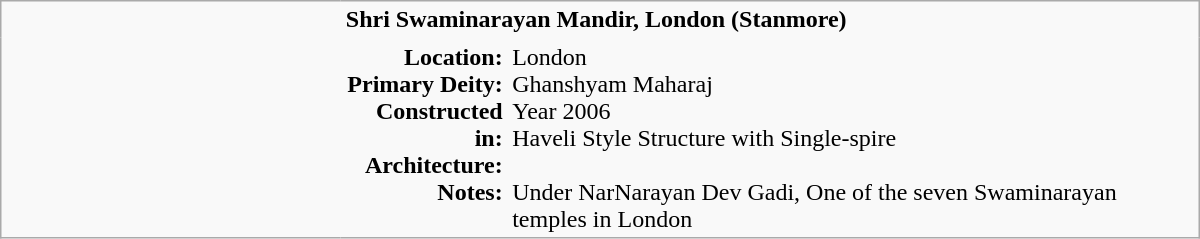<table class="wikitable plain" border="0" width="800">
<tr>
<td width="220px" rowspan="2" style="border:none;"></td>
<td valign="top" colspan=2 style="border:none;"><strong>Shri Swaminarayan Mandir, London (Stanmore)</strong></td>
</tr>
<tr>
<td valign="top" style="text-align:right; border:none;"><strong>Location:</strong><br><strong>Primary Deity:</strong><br><strong>Constructed in:</strong><br><strong>Architecture:</strong><br><strong>Notes:</strong></td>
<td valign="top" style="border:none;">London <br>Ghanshyam Maharaj <br>Year 2006 <br>Haveli Style Structure with Single-spire <br><br>Under NarNarayan Dev Gadi, One of the seven Swaminarayan temples in London</td>
</tr>
</table>
